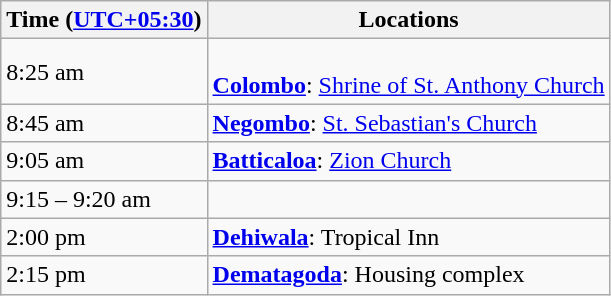<table class="wikitable">
<tr>
<th scope="col">Time (<a href='#'>UTC+05:30</a>)</th>
<th scope="col">Locations</th>
</tr>
<tr>
<td>8:25 am</td>
<td><br><strong><a href='#'>Colombo</a></strong>: <a href='#'>Shrine of St. Anthony Church</a></td>
</tr>
<tr>
<td>8:45 am</td>
<td><strong><a href='#'>Negombo</a></strong>: <a href='#'>St. Sebastian's Church</a></td>
</tr>
<tr>
<td>9:05 am</td>
<td><strong><a href='#'>Batticaloa</a></strong>: <a href='#'>Zion Church</a></td>
</tr>
<tr>
<td>9:15 – 9:20 am</td>
<td></td>
</tr>
<tr>
<td>2:00 pm</td>
<td><strong><a href='#'>Dehiwala</a></strong>: Tropical Inn</td>
</tr>
<tr>
<td>2:15 pm</td>
<td><strong><a href='#'>Dematagoda</a></strong>: Housing complex</td>
</tr>
</table>
